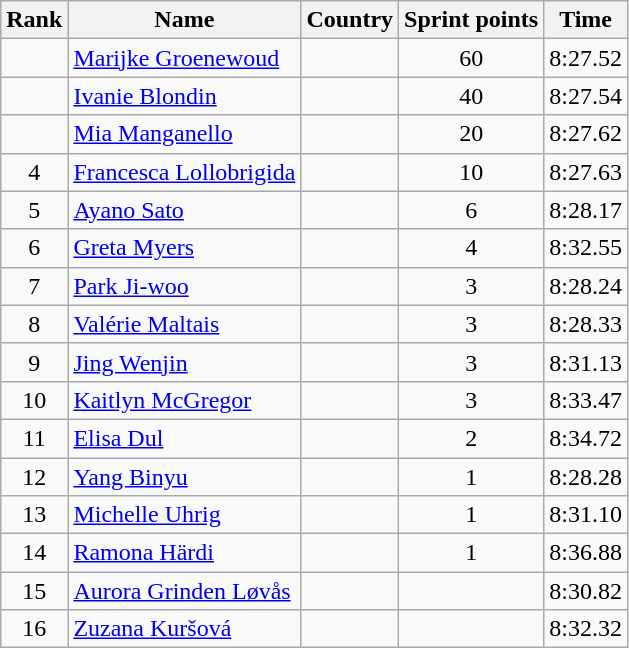<table class="wikitable sortable" style="text-align:center">
<tr>
<th>Rank</th>
<th>Name</th>
<th>Country</th>
<th>Sprint points</th>
<th>Time</th>
</tr>
<tr>
<td></td>
<td align="left"><a href='#'>Marijke Groenewoud</a></td>
<td align="left"></td>
<td>60</td>
<td>8:27.52</td>
</tr>
<tr>
<td></td>
<td align="left"><a href='#'>Ivanie Blondin</a></td>
<td align="left"></td>
<td>40</td>
<td>8:27.54</td>
</tr>
<tr>
<td></td>
<td align="left"><a href='#'>Mia Manganello</a></td>
<td align="left"></td>
<td>20</td>
<td>8:27.62</td>
</tr>
<tr>
<td>4</td>
<td align="left"><a href='#'>Francesca Lollobrigida</a></td>
<td align="left"></td>
<td>10</td>
<td>8:27.63</td>
</tr>
<tr>
<td>5</td>
<td align="left"><a href='#'>Ayano Sato</a></td>
<td align="left"></td>
<td>6</td>
<td>8:28.17</td>
</tr>
<tr>
<td>6</td>
<td align="left"><a href='#'>Greta Myers</a></td>
<td align="left"></td>
<td>4</td>
<td>8:32.55</td>
</tr>
<tr>
<td>7</td>
<td align="left"><a href='#'>Park Ji-woo</a></td>
<td align="left"></td>
<td>3</td>
<td>8:28.24</td>
</tr>
<tr>
<td>8</td>
<td align="left"><a href='#'>Valérie Maltais</a></td>
<td align="left"></td>
<td>3</td>
<td>8:28.33</td>
</tr>
<tr>
<td>9</td>
<td align="left"><a href='#'>Jing Wenjin</a></td>
<td align="left"></td>
<td>3</td>
<td>8:31.13</td>
</tr>
<tr>
<td>10</td>
<td align="left"><a href='#'>Kaitlyn McGregor</a></td>
<td align="left"></td>
<td>3</td>
<td>8:33.47</td>
</tr>
<tr>
<td>11</td>
<td align="left"><a href='#'>Elisa Dul</a></td>
<td align="left"></td>
<td>2</td>
<td>8:34.72</td>
</tr>
<tr>
<td>12</td>
<td align="left"><a href='#'>Yang Binyu</a></td>
<td align="left"></td>
<td>1</td>
<td>8:28.28</td>
</tr>
<tr>
<td>13</td>
<td align="left"><a href='#'>Michelle Uhrig</a></td>
<td align="left"></td>
<td>1</td>
<td>8:31.10</td>
</tr>
<tr>
<td>14</td>
<td align="left"><a href='#'>Ramona Härdi</a></td>
<td align="left"></td>
<td>1</td>
<td>8:36.88</td>
</tr>
<tr>
<td>15</td>
<td align="left"><a href='#'>Aurora Grinden Løvås</a></td>
<td align="left"></td>
<td></td>
<td>8:30.82</td>
</tr>
<tr>
<td>16</td>
<td align="left"><a href='#'>Zuzana Kuršová</a></td>
<td align="left"></td>
<td></td>
<td>8:32.32</td>
</tr>
</table>
